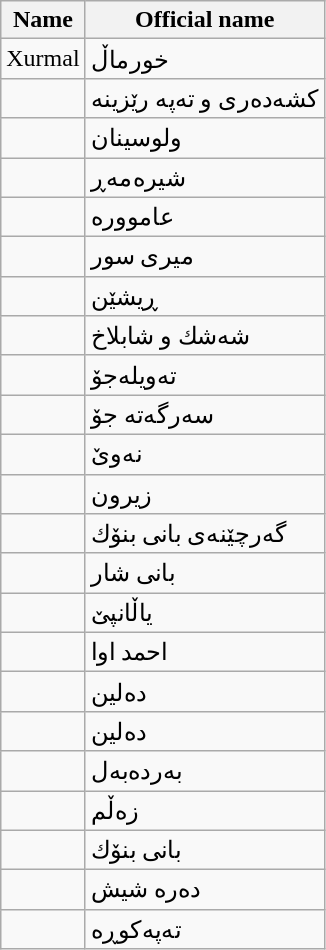<table class="wikitable">
<tr>
<th>Name</th>
<th>Official name</th>
</tr>
<tr>
<td>Xurmal</td>
<td>خورماڵ</td>
</tr>
<tr>
<td></td>
<td>كشه‌ده‌رى و ته‌په‌ رێزينه‌</td>
</tr>
<tr>
<td></td>
<td>ولوسينان</td>
</tr>
<tr>
<td></td>
<td>شيره‌مه‌ڕ</td>
</tr>
<tr>
<td></td>
<td>عامووره‌</td>
</tr>
<tr>
<td></td>
<td>ميرى سور</td>
</tr>
<tr>
<td></td>
<td>ڕيشێن</td>
</tr>
<tr>
<td></td>
<td>شه‌شك و شابلاخ</td>
</tr>
<tr>
<td></td>
<td>ته‌ويله‌جۆ</td>
</tr>
<tr>
<td></td>
<td>سه‌رگه‌ته‌ جۆ</td>
</tr>
<tr>
<td></td>
<td>نه‌وێ</td>
</tr>
<tr>
<td></td>
<td>زيرون</td>
</tr>
<tr>
<td></td>
<td>گه‌رچێنه‌ى بانى بنۆك</td>
</tr>
<tr>
<td></td>
<td>بانى شار</td>
</tr>
<tr>
<td></td>
<td>ياڵانپێ</td>
</tr>
<tr>
<td></td>
<td>احمد اوا</td>
</tr>
<tr>
<td></td>
<td>ده‌لين</td>
</tr>
<tr>
<td></td>
<td>ده‌لين</td>
</tr>
<tr>
<td></td>
<td>به‌رده‌به‌ل</td>
</tr>
<tr>
<td></td>
<td>زه‌ڵم</td>
</tr>
<tr>
<td></td>
<td>بانى بنۆك</td>
</tr>
<tr>
<td></td>
<td>ده‌ره‌ شيش</td>
</tr>
<tr>
<td></td>
<td>ته‌په‌كوڕه‌</td>
</tr>
</table>
